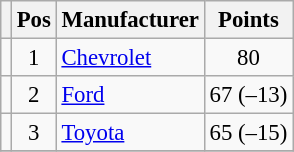<table class="wikitable" style="font-size: 95%;">
<tr>
<th></th>
<th>Pos</th>
<th>Manufacturer</th>
<th>Points</th>
</tr>
<tr>
<td align="left"></td>
<td style="text-align:center;">1</td>
<td><a href='#'>Chevrolet</a></td>
<td style="text-align:center;">80</td>
</tr>
<tr>
<td align="left"></td>
<td style="text-align:center;">2</td>
<td><a href='#'>Ford</a></td>
<td style="text-align:center;">67 (–13)</td>
</tr>
<tr>
<td align="left"></td>
<td style="text-align:center;">3</td>
<td><a href='#'>Toyota</a></td>
<td style="text-align:center;">65 (–15)</td>
</tr>
<tr class="sortbottom">
</tr>
</table>
